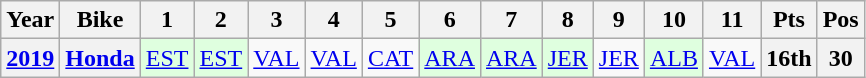<table class="wikitable" style="text-align:center;">
<tr>
<th>Year</th>
<th>Bike</th>
<th>1</th>
<th>2</th>
<th>3</th>
<th>4</th>
<th>5</th>
<th>6</th>
<th>7</th>
<th>8</th>
<th>9</th>
<th>10</th>
<th>11</th>
<th>Pts</th>
<th>Pos</th>
</tr>
<tr>
<th><a href='#'>2019</a></th>
<th><a href='#'>Honda</a></th>
<td style="background:#DFFFDF;"><a href='#'>EST</a><br></td>
<td style="background:#DFFFDF;"><a href='#'>EST</a><br></td>
<td><a href='#'>VAL</a></td>
<td><a href='#'>VAL</a></td>
<td><a href='#'>CAT</a></td>
<td style="background:#DFFFDF;"><a href='#'>ARA</a><br></td>
<td style="background:#DFFFDF;"><a href='#'>ARA</a><br></td>
<td style="background:#DFFFDF;"><a href='#'>JER</a><br></td>
<td><a href='#'>JER</a></td>
<td style="background:#DFFFDF;"><a href='#'>ALB</a><br></td>
<td><a href='#'>VAL</a></td>
<th>16th</th>
<th>30</th>
</tr>
</table>
